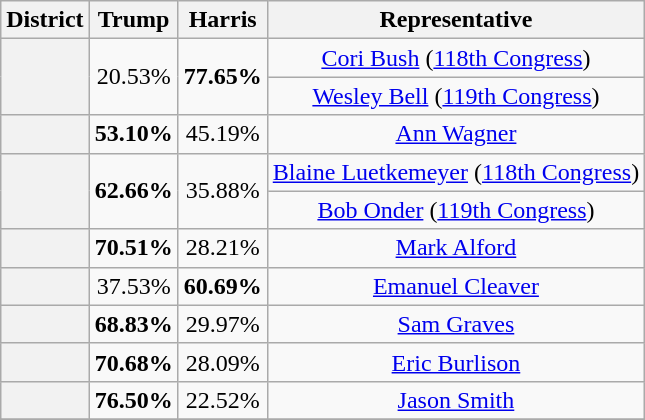<table class=wikitable>
<tr>
<th>District</th>
<th>Trump</th>
<th>Harris</th>
<th>Representative</th>
</tr>
<tr align=center>
<th rowspan=2 ></th>
<td rowspan=2>20.53%</td>
<td rowspan=2><strong>77.65%</strong></td>
<td><a href='#'>Cori Bush</a> (<a href='#'>118th Congress</a>)</td>
</tr>
<tr align=center>
<td><a href='#'>Wesley Bell</a> (<a href='#'>119th Congress</a>)</td>
</tr>
<tr align=center>
<th></th>
<td><strong>53.10%</strong></td>
<td>45.19%</td>
<td><a href='#'>Ann Wagner</a></td>
</tr>
<tr align=center>
<th rowspan=2 ></th>
<td rowspan=2><strong>62.66%</strong></td>
<td rowspan=2>35.88%</td>
<td><a href='#'>Blaine Luetkemeyer</a> (<a href='#'>118th Congress</a>)</td>
</tr>
<tr align=center>
<td><a href='#'>Bob Onder</a> (<a href='#'>119th Congress</a>)</td>
</tr>
<tr align=center>
<th></th>
<td><strong>70.51%</strong></td>
<td>28.21%</td>
<td><a href='#'>Mark Alford</a></td>
</tr>
<tr align=center>
<th></th>
<td>37.53%</td>
<td><strong>60.69%</strong></td>
<td><a href='#'>Emanuel Cleaver</a></td>
</tr>
<tr align=center>
<th></th>
<td><strong>68.83%</strong></td>
<td>29.97%</td>
<td><a href='#'>Sam Graves</a></td>
</tr>
<tr align=center>
<th></th>
<td><strong>70.68%</strong></td>
<td>28.09%</td>
<td><a href='#'>Eric Burlison</a></td>
</tr>
<tr align=center>
<th></th>
<td><strong>76.50%</strong></td>
<td>22.52%</td>
<td><a href='#'>Jason Smith</a></td>
</tr>
<tr align=center>
</tr>
</table>
